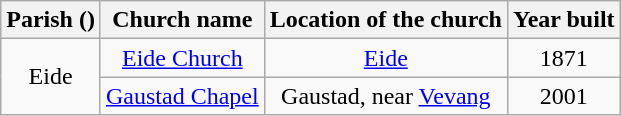<table class="wikitable" style="text-align:center">
<tr>
<th>Parish ()</th>
<th>Church name</th>
<th>Location of the church</th>
<th>Year built</th>
</tr>
<tr>
<td rowspan="2">Eide</td>
<td><a href='#'>Eide Church</a></td>
<td><a href='#'>Eide</a></td>
<td>1871</td>
</tr>
<tr>
<td><a href='#'>Gaustad Chapel</a></td>
<td>Gaustad, near <a href='#'>Vevang</a></td>
<td>2001</td>
</tr>
</table>
